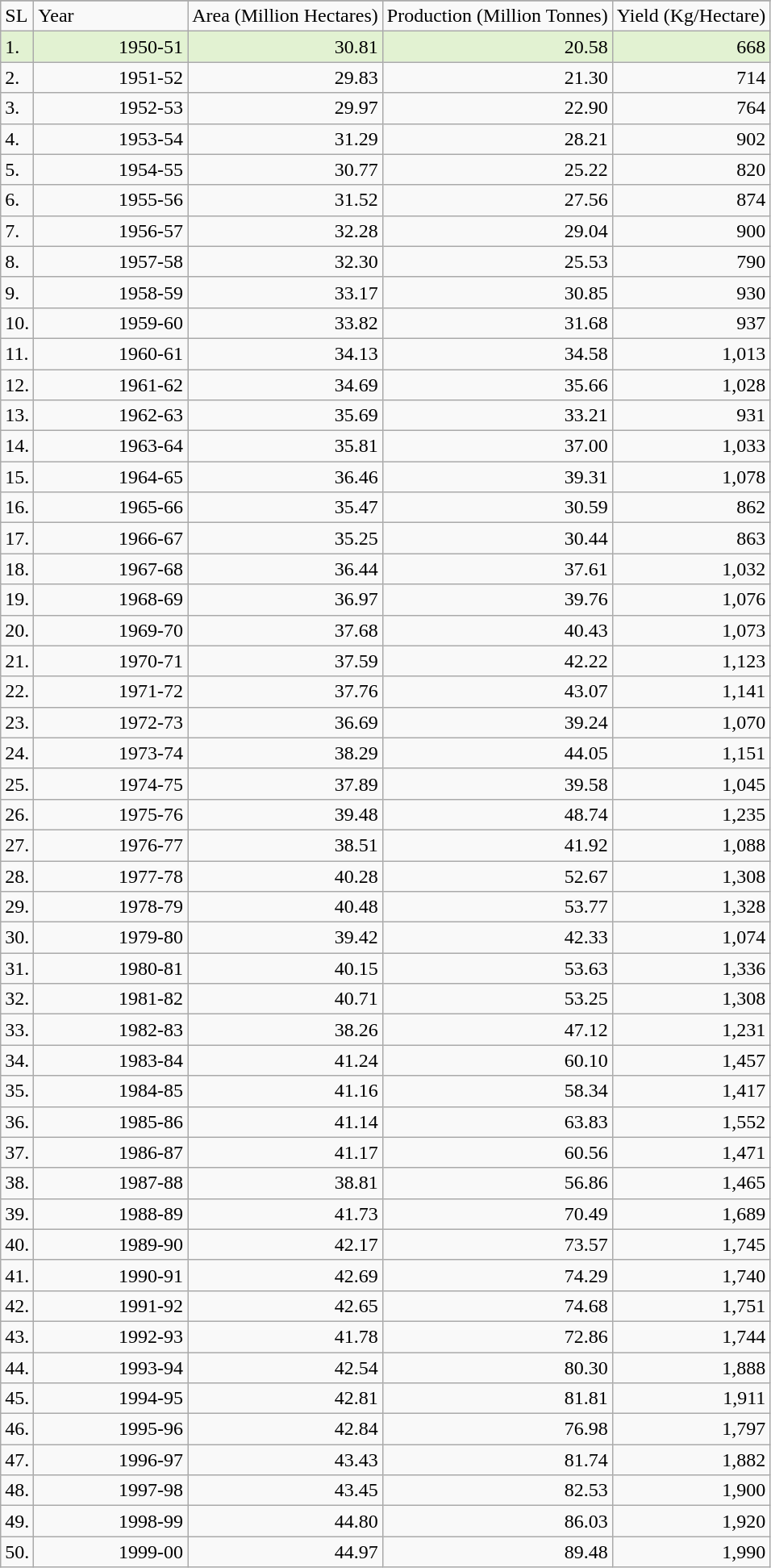<table class="wikitable">
<tr .>
</tr>
<tr>
<td>SL</td>
<td style="width: 20%;">Year</td>
<td>Area (Million Hectares)</td>
<td>Production (Million Tonnes)</td>
<td>Yield (Kg/Hectare)</td>
</tr>
<tr align="right" bgcolor="#e2f2d2">
<td align=left>1.</td>
<td>1950-51</td>
<td>30.81</td>
<td>20.58</td>
<td>668</td>
</tr>
<tr align=right>
<td align=left>2.</td>
<td>1951-52</td>
<td>29.83</td>
<td>21.30</td>
<td>714</td>
</tr>
<tr align=right>
<td align=left>3.</td>
<td>1952-53</td>
<td>29.97</td>
<td>22.90</td>
<td>764</td>
</tr>
<tr align=right>
<td align=left>4.</td>
<td>1953-54</td>
<td>31.29</td>
<td>28.21</td>
<td>902</td>
</tr>
<tr align=right>
<td align=left>5.</td>
<td>1954-55</td>
<td>30.77</td>
<td>25.22</td>
<td>820</td>
</tr>
<tr align=right>
<td align=left>6.</td>
<td>1955-56</td>
<td>31.52</td>
<td>27.56</td>
<td>874</td>
</tr>
<tr align=right>
<td align=left>7.</td>
<td>1956-57</td>
<td>32.28</td>
<td>29.04</td>
<td>900</td>
</tr>
<tr align=right>
<td align=left>8.</td>
<td>1957-58</td>
<td>32.30</td>
<td>25.53</td>
<td>790</td>
</tr>
<tr align=right>
<td align=left>9.</td>
<td>1958-59</td>
<td>33.17</td>
<td>30.85</td>
<td>930</td>
</tr>
<tr align=right>
<td align=left>10.</td>
<td>1959-60</td>
<td>33.82</td>
<td>31.68</td>
<td>937</td>
</tr>
<tr align=right>
<td align=left>11.</td>
<td>1960-61</td>
<td>34.13</td>
<td>34.58</td>
<td>1,013</td>
</tr>
<tr align=right>
<td align=left>12.</td>
<td>1961-62</td>
<td>34.69</td>
<td>35.66</td>
<td>1,028</td>
</tr>
<tr align=right>
<td align=left>13.</td>
<td>1962-63</td>
<td>35.69</td>
<td>33.21</td>
<td>931</td>
</tr>
<tr align=right>
<td align=left>14.</td>
<td>1963-64</td>
<td>35.81</td>
<td>37.00</td>
<td>1,033</td>
</tr>
<tr align=right>
<td align=left>15.</td>
<td>1964-65</td>
<td>36.46</td>
<td>39.31</td>
<td>1,078</td>
</tr>
<tr align=right>
<td align=left>16.</td>
<td>1965-66</td>
<td>35.47</td>
<td>30.59</td>
<td>862</td>
</tr>
<tr align=right>
<td align=left>17.</td>
<td>1966-67</td>
<td>35.25</td>
<td>30.44</td>
<td>863</td>
</tr>
<tr align=right>
<td align=left>18.</td>
<td>1967-68</td>
<td>36.44</td>
<td>37.61</td>
<td>1,032</td>
</tr>
<tr align=right>
<td align=left>19.</td>
<td>1968-69</td>
<td>36.97</td>
<td>39.76</td>
<td>1,076</td>
</tr>
<tr align=right>
<td align=left>20.</td>
<td>1969-70</td>
<td>37.68</td>
<td>40.43</td>
<td>1,073</td>
</tr>
<tr align=right>
<td align=left>21.</td>
<td>1970-71</td>
<td>37.59</td>
<td>42.22</td>
<td>1,123</td>
</tr>
<tr align=right>
<td align=left>22.</td>
<td>1971-72</td>
<td>37.76</td>
<td>43.07</td>
<td>1,141</td>
</tr>
<tr align=right>
<td align=left>23.</td>
<td>1972-73</td>
<td>36.69</td>
<td>39.24</td>
<td>1,070</td>
</tr>
<tr align=right>
<td align=left>24.</td>
<td>1973-74</td>
<td>38.29</td>
<td>44.05</td>
<td>1,151</td>
</tr>
<tr align=right>
<td align=left>25.</td>
<td>1974-75</td>
<td>37.89</td>
<td>39.58</td>
<td>1,045</td>
</tr>
<tr align=right>
<td align=left>26.</td>
<td>1975-76</td>
<td>39.48</td>
<td>48.74</td>
<td>1,235</td>
</tr>
<tr align=right>
<td align=left>27.</td>
<td>1976-77</td>
<td>38.51</td>
<td>41.92</td>
<td>1,088</td>
</tr>
<tr align=right>
<td align=left>28.</td>
<td>1977-78</td>
<td>40.28</td>
<td>52.67</td>
<td>1,308</td>
</tr>
<tr align=right>
<td align=left>29.</td>
<td>1978-79</td>
<td>40.48</td>
<td>53.77</td>
<td>1,328</td>
</tr>
<tr align=right>
<td align=left>30.</td>
<td>1979-80</td>
<td>39.42</td>
<td>42.33</td>
<td>1,074</td>
</tr>
<tr align=right>
<td align=left>31.</td>
<td>1980-81</td>
<td>40.15</td>
<td>53.63</td>
<td>1,336</td>
</tr>
<tr align=right>
<td align=left>32.</td>
<td>1981-82</td>
<td>40.71</td>
<td>53.25</td>
<td>1,308</td>
</tr>
<tr align=right>
<td align=left>33.</td>
<td>1982-83</td>
<td>38.26</td>
<td>47.12</td>
<td>1,231</td>
</tr>
<tr align=right>
<td align=left>34.</td>
<td>1983-84</td>
<td>41.24</td>
<td>60.10</td>
<td>1,457</td>
</tr>
<tr align=right>
<td align=left>35.</td>
<td>1984-85</td>
<td>41.16</td>
<td>58.34</td>
<td>1,417</td>
</tr>
<tr align=right>
<td align=left>36.</td>
<td>1985-86</td>
<td>41.14</td>
<td>63.83</td>
<td>1,552</td>
</tr>
<tr align=right>
<td align=left>37.</td>
<td>1986-87</td>
<td>41.17</td>
<td>60.56</td>
<td>1,471</td>
</tr>
<tr align=right>
<td align=left>38.</td>
<td>1987-88</td>
<td>38.81</td>
<td>56.86</td>
<td>1,465</td>
</tr>
<tr align=right>
<td align=left>39.</td>
<td>1988-89</td>
<td>41.73</td>
<td>70.49</td>
<td>1,689</td>
</tr>
<tr align=right>
<td align=left>40.</td>
<td>1989-90</td>
<td>42.17</td>
<td>73.57</td>
<td>1,745</td>
</tr>
<tr align=right>
<td align=left>41.</td>
<td>1990-91</td>
<td>42.69</td>
<td>74.29</td>
<td>1,740</td>
</tr>
<tr align=right>
<td align=left>42.</td>
<td>1991-92</td>
<td>42.65</td>
<td>74.68</td>
<td>1,751</td>
</tr>
<tr align=right>
<td align=left>43.</td>
<td>1992-93</td>
<td>41.78</td>
<td>72.86</td>
<td>1,744</td>
</tr>
<tr align=right>
<td align=left>44.</td>
<td>1993-94</td>
<td>42.54</td>
<td>80.30</td>
<td>1,888</td>
</tr>
<tr align=right>
<td align=left>45.</td>
<td>1994-95</td>
<td>42.81</td>
<td>81.81</td>
<td>1,911</td>
</tr>
<tr align=right>
<td align=left>46.</td>
<td>1995-96</td>
<td>42.84</td>
<td>76.98</td>
<td>1,797</td>
</tr>
<tr align=right>
<td align=left>47.</td>
<td>1996-97</td>
<td>43.43</td>
<td>81.74</td>
<td>1,882</td>
</tr>
<tr align=right>
<td align=left>48.</td>
<td>1997-98</td>
<td>43.45</td>
<td>82.53</td>
<td>1,900</td>
</tr>
<tr align=right>
<td align=left>49.</td>
<td>1998-99</td>
<td>44.80</td>
<td>86.03</td>
<td>1,920</td>
</tr>
<tr align=right>
<td align=left>50.</td>
<td>1999-00</td>
<td>44.97</td>
<td>89.48</td>
<td>1,990</td>
</tr>
</table>
